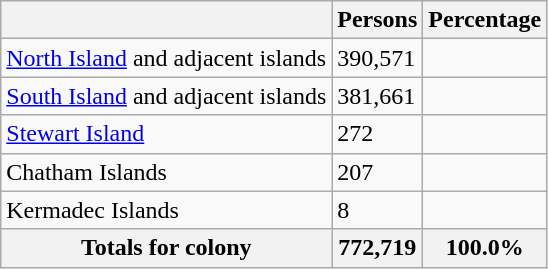<table class="wikitable">
<tr>
<th></th>
<th>Persons</th>
<th>Percentage</th>
</tr>
<tr>
<td><a href='#'>North Island</a> and adjacent islands</td>
<td>390,571</td>
<td></td>
</tr>
<tr>
<td><a href='#'>South Island</a> and adjacent islands</td>
<td>381,661</td>
<td></td>
</tr>
<tr>
<td><a href='#'>Stewart Island</a></td>
<td>272</td>
<td></td>
</tr>
<tr>
<td>Chatham Islands</td>
<td>207</td>
<td></td>
</tr>
<tr>
<td>Kermadec Islands</td>
<td>8</td>
<td></td>
</tr>
<tr>
<th>Totals for colony</th>
<th>772,719</th>
<th>100.0%</th>
</tr>
</table>
